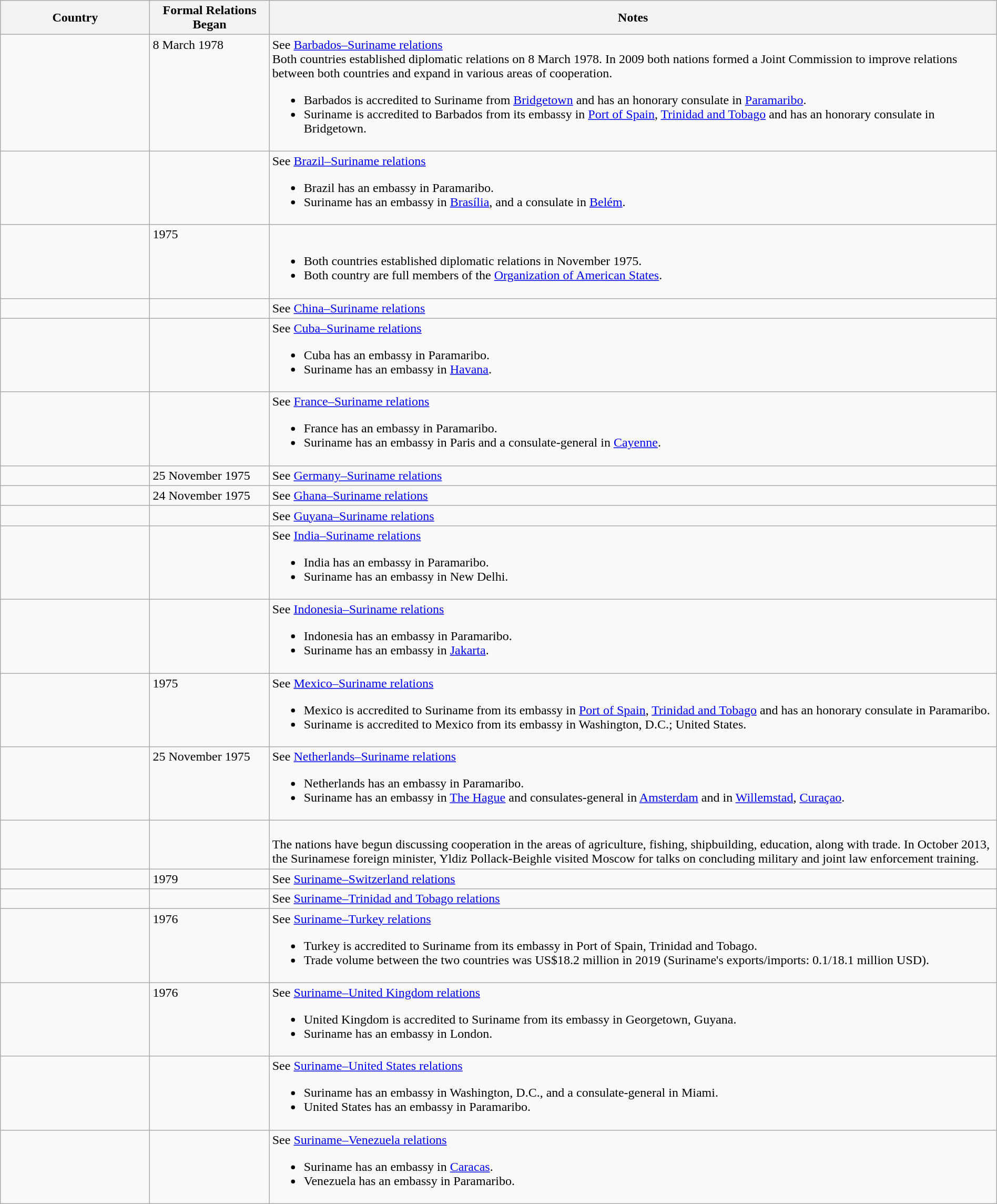<table class="wikitable sortable" style="width:100%; margin:auto;">
<tr>
<th style="width:15%;">Country</th>
<th style="width:12%;">Formal Relations Began</th>
<th>Notes</th>
</tr>
<tr valign="top">
<td></td>
<td>8 March 1978</td>
<td>See <a href='#'>Barbados–Suriname relations</a><br>Both countries established diplomatic relations on 8 March 1978. In 2009 both nations formed a Joint Commission to improve relations between both countries and expand in various areas of cooperation.<ul><li>Barbados is accredited to Suriname from <a href='#'>Bridgetown</a> and has an honorary consulate in <a href='#'>Paramaribo</a>.</li><li>Suriname is accredited to Barbados from its embassy in <a href='#'>Port of Spain</a>, <a href='#'>Trinidad and Tobago</a> and has an honorary consulate in Bridgetown.</li></ul></td>
</tr>
<tr valign="top">
<td></td>
<td></td>
<td>See <a href='#'>Brazil–Suriname relations</a><br><ul><li>Brazil has an embassy in Paramaribo.</li><li>Suriname has an embassy in <a href='#'>Brasília</a>, and a consulate in <a href='#'>Belém</a>.</li></ul></td>
</tr>
<tr valign="top">
<td></td>
<td>1975</td>
<td><br><ul><li>Both countries established diplomatic relations in November 1975.</li><li>Both country are full members of the <a href='#'>Organization of American States</a>.</li></ul></td>
</tr>
<tr valign="top">
<td></td>
<td></td>
<td>See <a href='#'>China–Suriname relations</a></td>
</tr>
<tr valign="top">
<td></td>
<td></td>
<td>See <a href='#'>Cuba–Suriname relations</a><br><ul><li>Cuba has an embassy in Paramaribo.</li><li>Suriname has an embassy in <a href='#'>Havana</a>.</li></ul></td>
</tr>
<tr valign="top">
<td></td>
<td></td>
<td>See <a href='#'>France–Suriname relations</a><br><ul><li>France has an embassy in Paramaribo.</li><li>Suriname has an embassy in Paris and a consulate-general in <a href='#'>Cayenne</a>.</li></ul></td>
</tr>
<tr>
<td></td>
<td>25 November 1975</td>
<td>See <a href='#'>Germany–Suriname relations</a></td>
</tr>
<tr valign="top">
<td></td>
<td> 24 November 1975</td>
<td>See <a href='#'>Ghana–Suriname relations</a></td>
</tr>
<tr valign="top">
<td></td>
<td></td>
<td>See <a href='#'>Guyana–Suriname relations</a></td>
</tr>
<tr valign="top">
<td></td>
<td></td>
<td>See <a href='#'>India–Suriname relations</a><br><ul><li>India has an embassy in Paramaribo.</li><li>Suriname has an embassy in New Delhi.</li></ul></td>
</tr>
<tr valign="top">
<td></td>
<td></td>
<td>See <a href='#'>Indonesia–Suriname relations</a><br><ul><li>Indonesia has an embassy in Paramaribo.</li><li>Suriname has an embassy in <a href='#'>Jakarta</a>.</li></ul></td>
</tr>
<tr valign="top">
<td></td>
<td>1975</td>
<td>See <a href='#'>Mexico–Suriname relations</a><br><ul><li>Mexico is accredited to Suriname from its embassy in <a href='#'>Port of Spain</a>, <a href='#'>Trinidad and Tobago</a> and has an honorary consulate in Paramaribo.</li><li>Suriname is accredited to Mexico from its embassy in Washington, D.C.; United States.</li></ul></td>
</tr>
<tr valign="top">
<td></td>
<td>25 November 1975</td>
<td>See <a href='#'>Netherlands–Suriname relations</a><br><ul><li>Netherlands has an embassy in Paramaribo.</li><li>Suriname has an embassy in <a href='#'>The Hague</a> and consulates-general in <a href='#'>Amsterdam</a> and in <a href='#'>Willemstad</a>, <a href='#'>Curaçao</a>.</li></ul></td>
</tr>
<tr valign="top">
<td></td>
<td></td>
<td><br>The nations have begun discussing cooperation in the areas of agriculture, fishing, shipbuilding, education, along with trade.  In October 2013, the Surinamese foreign minister, Yldiz Pollack-Beighle visited Moscow for talks on concluding military and joint law enforcement training.</td>
</tr>
<tr valign="top">
<td></td>
<td>1979</td>
<td>See <a href='#'>Suriname–Switzerland relations</a></td>
</tr>
<tr valign="top">
<td></td>
<td></td>
<td>See <a href='#'>Suriname–Trinidad and Tobago relations</a></td>
</tr>
<tr valign="top">
<td></td>
<td>1976</td>
<td>See <a href='#'>Suriname–Turkey relations</a><br><ul><li>Turkey is accredited to Suriname from its embassy in Port of Spain, Trinidad and Tobago.</li><li>Trade volume between the two countries was US$18.2 million in 2019 (Suriname's exports/imports: 0.1/18.1 million USD).</li></ul></td>
</tr>
<tr valign="top">
<td></td>
<td>1976</td>
<td>See <a href='#'>Suriname–United Kingdom relations</a><br><ul><li>United Kingdom is accredited to Suriname from its embassy in Georgetown, Guyana.</li><li>Suriname has an embassy in London.</li></ul></td>
</tr>
<tr valign="top">
<td></td>
<td></td>
<td>See <a href='#'>Suriname–United States relations</a><br><ul><li>Suriname has an embassy in Washington, D.C., and a consulate-general in Miami.</li><li>United States has an embassy in Paramaribo.</li></ul></td>
</tr>
<tr valign="top">
<td></td>
<td></td>
<td>See <a href='#'>Suriname–Venezuela relations</a><br><ul><li>Suriname has an embassy in <a href='#'>Caracas</a>.</li><li>Venezuela has an embassy in Paramaribo.</li></ul></td>
</tr>
</table>
